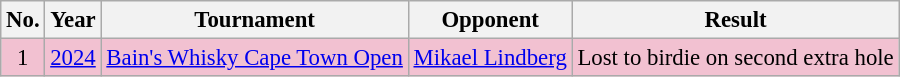<table class="wikitable" style="font-size:95%;">
<tr>
<th>No.</th>
<th>Year</th>
<th>Tournament</th>
<th>Opponent</th>
<th>Result</th>
</tr>
<tr style="background:#F2C1D1;">
<td align=center>1</td>
<td><a href='#'>2024</a></td>
<td><a href='#'>Bain's Whisky Cape Town Open</a></td>
<td> <a href='#'>Mikael Lindberg</a></td>
<td>Lost to birdie on second extra hole</td>
</tr>
</table>
